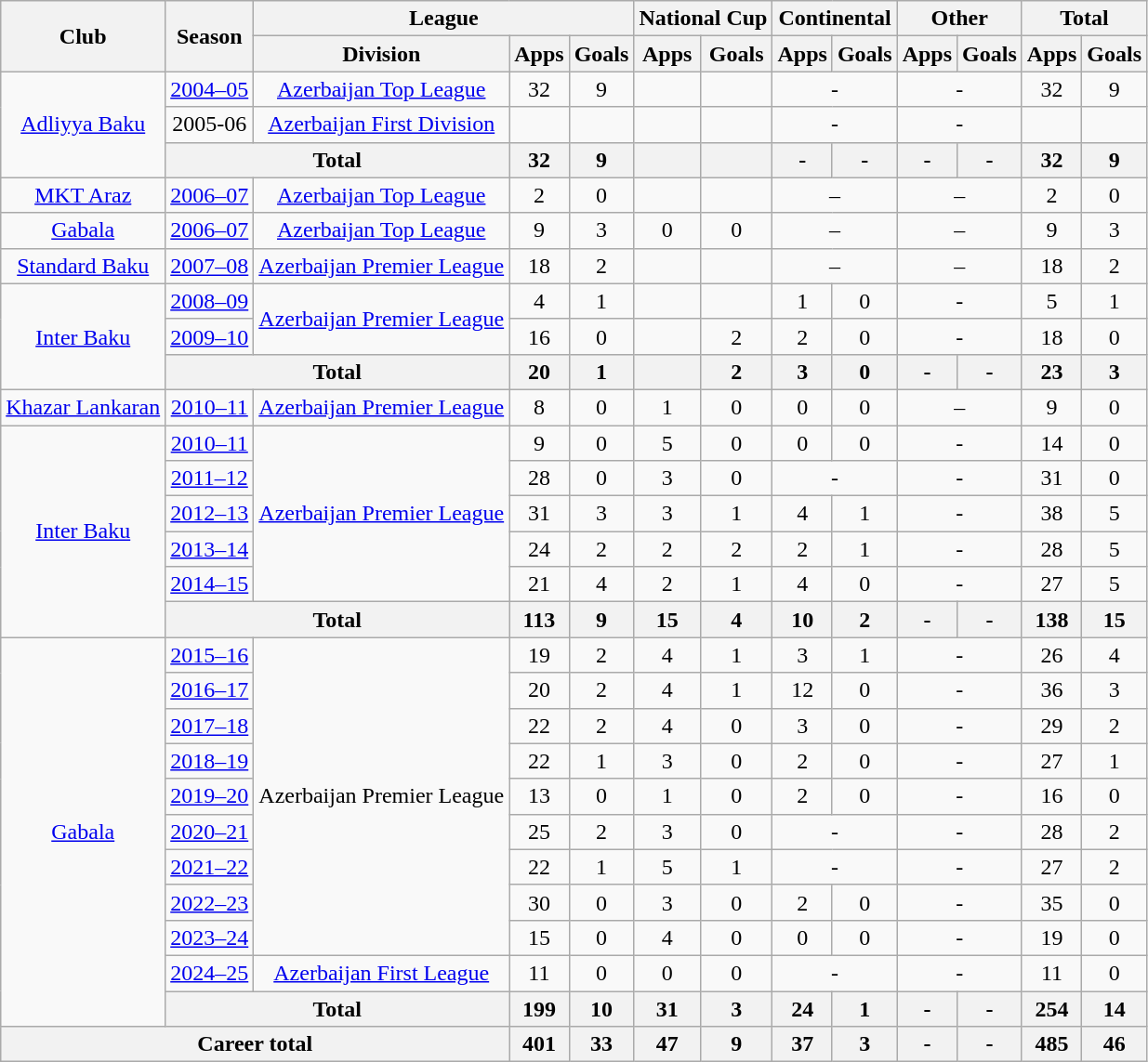<table class="wikitable" style="text-align: center;">
<tr>
<th rowspan="2">Club</th>
<th rowspan="2">Season</th>
<th colspan="3">League</th>
<th colspan="2">National Cup</th>
<th colspan="2">Continental</th>
<th colspan="2">Other</th>
<th colspan="2">Total</th>
</tr>
<tr>
<th>Division</th>
<th>Apps</th>
<th>Goals</th>
<th>Apps</th>
<th>Goals</th>
<th>Apps</th>
<th>Goals</th>
<th>Apps</th>
<th>Goals</th>
<th>Apps</th>
<th>Goals</th>
</tr>
<tr>
<td rowspan="3" valign="center"><a href='#'>Adliyya Baku</a></td>
<td><a href='#'>2004–05</a></td>
<td><a href='#'>Azerbaijan Top League</a></td>
<td>32</td>
<td>9</td>
<td></td>
<td></td>
<td colspan="2">-</td>
<td colspan="2">-</td>
<td>32</td>
<td>9</td>
</tr>
<tr>
<td>2005-06</td>
<td><a href='#'>Azerbaijan First Division</a></td>
<td></td>
<td></td>
<td></td>
<td></td>
<td colspan="2">-</td>
<td colspan="2">-</td>
<td></td>
<td></td>
</tr>
<tr>
<th colspan="2">Total</th>
<th>32</th>
<th>9</th>
<th></th>
<th></th>
<th>-</th>
<th>-</th>
<th>-</th>
<th>-</th>
<th>32</th>
<th>9</th>
</tr>
<tr>
<td valign="center"><a href='#'>MKT Araz</a></td>
<td><a href='#'>2006–07</a></td>
<td><a href='#'>Azerbaijan Top League</a></td>
<td>2</td>
<td>0</td>
<td></td>
<td></td>
<td colspan="2">–</td>
<td colspan="2">–</td>
<td>2</td>
<td>0</td>
</tr>
<tr>
<td valign="center"><a href='#'>Gabala</a></td>
<td><a href='#'>2006–07</a></td>
<td><a href='#'>Azerbaijan Top League</a></td>
<td>9</td>
<td>3</td>
<td>0</td>
<td>0</td>
<td colspan="2">–</td>
<td colspan="2">–</td>
<td>9</td>
<td>3</td>
</tr>
<tr>
<td valign="center"><a href='#'>Standard Baku</a></td>
<td><a href='#'>2007–08</a></td>
<td><a href='#'>Azerbaijan Premier League</a></td>
<td>18</td>
<td>2</td>
<td></td>
<td></td>
<td colspan="2">–</td>
<td colspan="2">–</td>
<td>18</td>
<td>2</td>
</tr>
<tr>
<td rowspan="3" valign="center"><a href='#'>Inter Baku</a></td>
<td><a href='#'>2008–09</a></td>
<td rowspan="2" valign="center"><a href='#'>Azerbaijan Premier League</a></td>
<td>4</td>
<td>1</td>
<td></td>
<td></td>
<td>1</td>
<td>0</td>
<td colspan="2">-</td>
<td>5</td>
<td>1</td>
</tr>
<tr>
<td><a href='#'>2009–10</a></td>
<td>16</td>
<td>0</td>
<td></td>
<td>2</td>
<td>2</td>
<td>0</td>
<td colspan="2">-</td>
<td>18</td>
<td>0</td>
</tr>
<tr>
<th colspan="2">Total</th>
<th>20</th>
<th>1</th>
<th></th>
<th>2</th>
<th>3</th>
<th>0</th>
<th>-</th>
<th>-</th>
<th>23</th>
<th>3</th>
</tr>
<tr>
<td valign="center"><a href='#'>Khazar Lankaran</a></td>
<td><a href='#'>2010–11</a></td>
<td><a href='#'>Azerbaijan Premier League</a></td>
<td>8</td>
<td>0</td>
<td>1</td>
<td>0</td>
<td>0</td>
<td>0</td>
<td colspan="2">–</td>
<td>9</td>
<td>0</td>
</tr>
<tr>
<td rowspan="6" valign="center"><a href='#'>Inter Baku</a></td>
<td><a href='#'>2010–11</a></td>
<td rowspan="5" valign="center"><a href='#'>Azerbaijan Premier League</a></td>
<td>9</td>
<td>0</td>
<td>5</td>
<td>0</td>
<td>0</td>
<td>0</td>
<td colspan="2">-</td>
<td>14</td>
<td>0</td>
</tr>
<tr>
<td><a href='#'>2011–12</a></td>
<td>28</td>
<td>0</td>
<td>3</td>
<td>0</td>
<td colspan="2">-</td>
<td colspan="2">-</td>
<td>31</td>
<td>0</td>
</tr>
<tr>
<td><a href='#'>2012–13</a></td>
<td>31</td>
<td>3</td>
<td>3</td>
<td>1</td>
<td>4</td>
<td>1</td>
<td colspan="2">-</td>
<td>38</td>
<td>5</td>
</tr>
<tr>
<td><a href='#'>2013–14</a></td>
<td>24</td>
<td>2</td>
<td>2</td>
<td>2</td>
<td>2</td>
<td>1</td>
<td colspan="2">-</td>
<td>28</td>
<td>5</td>
</tr>
<tr>
<td><a href='#'>2014–15</a></td>
<td>21</td>
<td>4</td>
<td>2</td>
<td>1</td>
<td>4</td>
<td>0</td>
<td colspan="2">-</td>
<td>27</td>
<td>5</td>
</tr>
<tr>
<th colspan="2">Total</th>
<th>113</th>
<th>9</th>
<th>15</th>
<th>4</th>
<th>10</th>
<th>2</th>
<th>-</th>
<th>-</th>
<th>138</th>
<th>15</th>
</tr>
<tr>
<td rowspan="11" valign="center"><a href='#'>Gabala</a></td>
<td><a href='#'>2015–16</a></td>
<td rowspan="9" valign="center">Azerbaijan Premier League</td>
<td>19</td>
<td>2</td>
<td>4</td>
<td>1</td>
<td>3</td>
<td>1</td>
<td colspan="2">-</td>
<td>26</td>
<td>4</td>
</tr>
<tr>
<td><a href='#'>2016–17</a></td>
<td>20</td>
<td>2</td>
<td>4</td>
<td>1</td>
<td>12</td>
<td>0</td>
<td colspan="2">-</td>
<td>36</td>
<td>3</td>
</tr>
<tr>
<td><a href='#'>2017–18</a></td>
<td>22</td>
<td>2</td>
<td>4</td>
<td>0</td>
<td>3</td>
<td>0</td>
<td colspan="2">-</td>
<td>29</td>
<td>2</td>
</tr>
<tr>
<td><a href='#'>2018–19</a></td>
<td>22</td>
<td>1</td>
<td>3</td>
<td>0</td>
<td>2</td>
<td>0</td>
<td colspan="2">-</td>
<td>27</td>
<td>1</td>
</tr>
<tr>
<td><a href='#'>2019–20</a></td>
<td>13</td>
<td>0</td>
<td>1</td>
<td>0</td>
<td>2</td>
<td>0</td>
<td colspan="2">-</td>
<td>16</td>
<td>0</td>
</tr>
<tr>
<td><a href='#'>2020–21</a></td>
<td>25</td>
<td>2</td>
<td>3</td>
<td>0</td>
<td colspan="2">-</td>
<td colspan="2">-</td>
<td>28</td>
<td>2</td>
</tr>
<tr>
<td><a href='#'>2021–22</a></td>
<td>22</td>
<td>1</td>
<td>5</td>
<td>1</td>
<td colspan="2">-</td>
<td colspan="2">-</td>
<td>27</td>
<td>2</td>
</tr>
<tr>
<td><a href='#'>2022–23</a></td>
<td>30</td>
<td>0</td>
<td>3</td>
<td>0</td>
<td>2</td>
<td>0</td>
<td colspan="2">-</td>
<td>35</td>
<td>0</td>
</tr>
<tr>
<td><a href='#'>2023–24</a></td>
<td>15</td>
<td>0</td>
<td>4</td>
<td>0</td>
<td>0</td>
<td>0</td>
<td colspan="2">-</td>
<td>19</td>
<td>0</td>
</tr>
<tr>
<td><a href='#'>2024–25</a></td>
<td><a href='#'>Azerbaijan First League</a></td>
<td>11</td>
<td>0</td>
<td>0</td>
<td>0</td>
<td colspan="2">-</td>
<td colspan="2">-</td>
<td>11</td>
<td>0</td>
</tr>
<tr>
<th colspan="2">Total</th>
<th>199</th>
<th>10</th>
<th>31</th>
<th>3</th>
<th>24</th>
<th>1</th>
<th>-</th>
<th>-</th>
<th>254</th>
<th>14</th>
</tr>
<tr>
<th colspan="3">Career total</th>
<th>401</th>
<th>33</th>
<th>47</th>
<th>9</th>
<th>37</th>
<th>3</th>
<th>-</th>
<th>-</th>
<th>485</th>
<th>46</th>
</tr>
</table>
